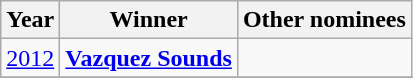<table class="wikitable">
<tr>
<th>Year</th>
<th>Winner</th>
<th>Other nominees</th>
</tr>
<tr>
<td><a href='#'>2012</a></td>
<td> <strong><a href='#'>Vazquez Sounds</a></strong></td>
<td></td>
</tr>
<tr>
</tr>
</table>
